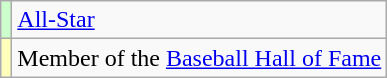<table class="wikitable">
<tr>
<th scope="row" style="background:#cfc;"></th>
<td><a href='#'>All-Star</a></td>
</tr>
<tr>
<th scope="row" style="background:#ffb;"></th>
<td>Member of the <a href='#'>Baseball Hall of Fame</a></td>
</tr>
</table>
